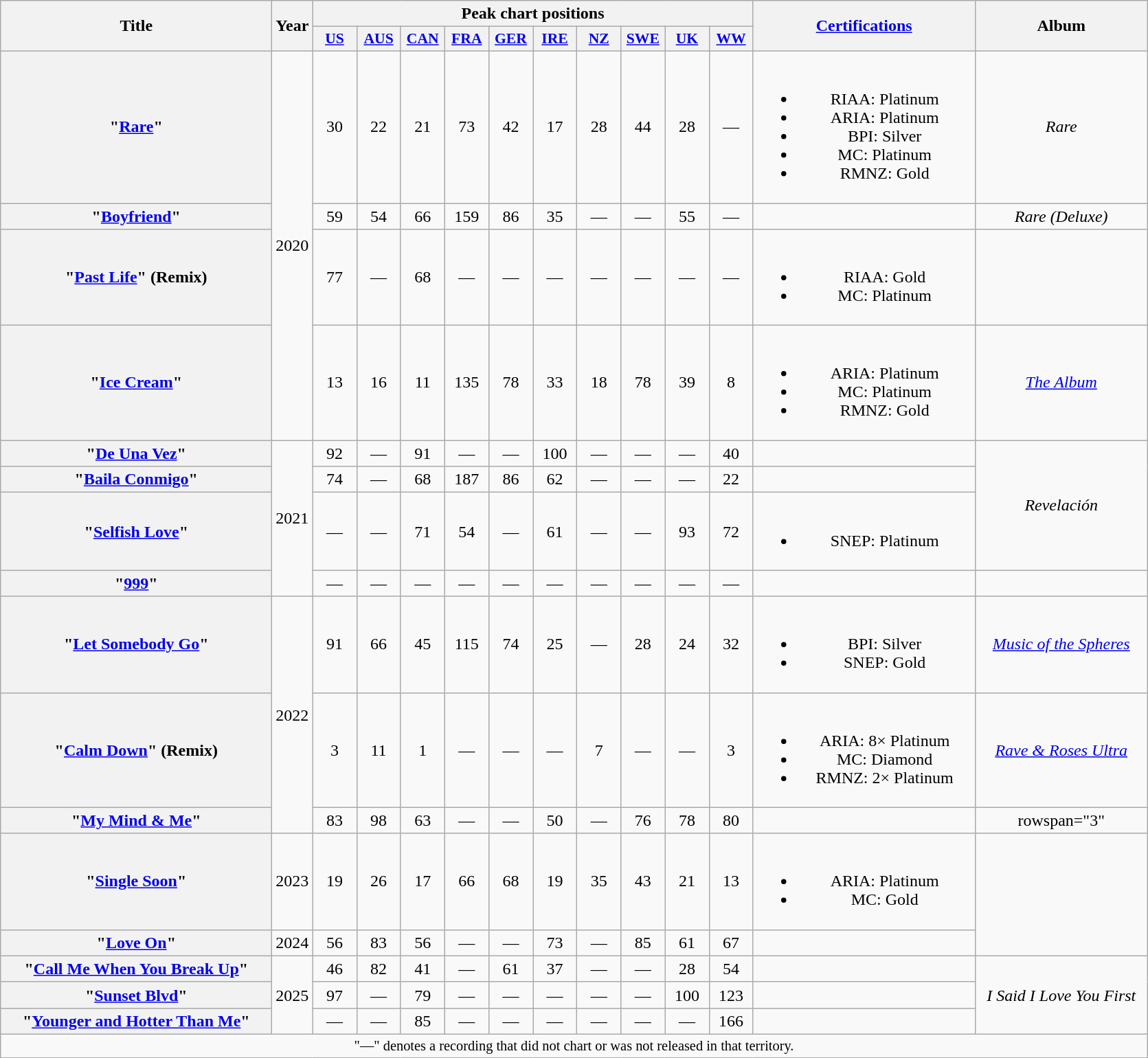<table class="wikitable plainrowheaders" style="text-align:center;">
<tr>
<th scope="col" rowspan="2" style="width:16em;">Title</th>
<th scope="col" rowspan="2" style="width:1em;">Year</th>
<th scope="col" colspan="10">Peak chart positions</th>
<th scope="col" rowspan="2" style="width:13em;"><a href='#'>Certifications</a></th>
<th scope="col" rowspan="2" style="width:10em;">Album</th>
</tr>
<tr>
<th scope="col" style="width:2.5em;font-size:90%;"><a href='#'>US</a><br></th>
<th scope="col" style="width:2.5em;font-size:90%;"><a href='#'>AUS</a><br></th>
<th scope="col" style="width:2.5em;font-size:90%;"><a href='#'>CAN</a><br></th>
<th scope="col" style="width:2.5em;font-size:90%;"><a href='#'>FRA</a><br></th>
<th scope="col" style="width:2.5em;font-size:90%;"><a href='#'>GER</a> <br></th>
<th scope="col" style="width:2.5em;font-size:90%;"><a href='#'>IRE</a><br></th>
<th scope="col" style="width:2.5em;font-size:90%;"><a href='#'>NZ</a><br></th>
<th scope="col" style="width:2.5em;font-size:90%;"><a href='#'>SWE</a><br></th>
<th scope="col" style="width:2.5em;font-size:90%;"><a href='#'>UK</a><br></th>
<th scope="col" style="width:2.5em;font-size:90%;"><a href='#'>WW</a><br></th>
</tr>
<tr>
<th scope="row">"<a href='#'>Rare</a>"</th>
<td rowspan="4">2020</td>
<td>30</td>
<td>22</td>
<td>21</td>
<td>73</td>
<td>42</td>
<td>17</td>
<td>28</td>
<td>44</td>
<td>28</td>
<td>—</td>
<td><br><ul><li>RIAA: Platinum</li><li>ARIA: Platinum</li><li>BPI: Silver</li><li>MC: Platinum</li><li>RMNZ: Gold</li></ul></td>
<td><em>Rare</em></td>
</tr>
<tr>
<th scope="row">"<a href='#'>Boyfriend</a>"</th>
<td>59</td>
<td>54</td>
<td>66</td>
<td>159</td>
<td>86</td>
<td>35</td>
<td>—</td>
<td>—</td>
<td>55</td>
<td>—</td>
<td></td>
<td><em>Rare (Deluxe)</em></td>
</tr>
<tr>
<th scope="row">"<a href='#'>Past Life</a>" (Remix)<br></th>
<td>77</td>
<td>—</td>
<td>68</td>
<td>—</td>
<td>—</td>
<td>—</td>
<td>—</td>
<td>—</td>
<td>—</td>
<td>—</td>
<td><br><ul><li>RIAA: Gold</li><li>MC: Platinum</li></ul></td>
<td></td>
</tr>
<tr>
<th scope="row">"<a href='#'>Ice Cream</a>"<br></th>
<td>13</td>
<td>16</td>
<td>11</td>
<td>135</td>
<td>78</td>
<td>33</td>
<td>18</td>
<td>78</td>
<td>39</td>
<td>8</td>
<td><br><ul><li>ARIA: Platinum</li><li>MC: Platinum</li><li>RMNZ: Gold</li></ul></td>
<td><em><a href='#'>The Album</a></em></td>
</tr>
<tr>
<th scope="row">"<a href='#'>De Una Vez</a>"</th>
<td rowspan="4">2021</td>
<td>92</td>
<td>—</td>
<td>91</td>
<td>—</td>
<td>—</td>
<td>100</td>
<td>—</td>
<td>—</td>
<td>—</td>
<td>40</td>
<td></td>
<td rowspan="3"><em>Revelación</em></td>
</tr>
<tr>
<th scope="row">"<a href='#'>Baila Conmigo</a>" <br></th>
<td>74</td>
<td>—</td>
<td>68</td>
<td>187</td>
<td>86</td>
<td>62</td>
<td>—</td>
<td>—</td>
<td>—</td>
<td>22</td>
<td></td>
</tr>
<tr>
<th scope="row">"<a href='#'>Selfish Love</a>"<br></th>
<td>—</td>
<td>—</td>
<td>71</td>
<td>54</td>
<td>—</td>
<td>61</td>
<td>—</td>
<td>—</td>
<td>93</td>
<td>72</td>
<td><br><ul><li>SNEP: Platinum</li></ul></td>
</tr>
<tr>
<th scope="row">"<a href='#'>999</a>"<br></th>
<td>—</td>
<td>—</td>
<td>—</td>
<td>—</td>
<td>—</td>
<td>—</td>
<td>—</td>
<td>—</td>
<td>—</td>
<td>—</td>
<td></td>
<td></td>
</tr>
<tr>
<th scope="row">"<a href='#'>Let Somebody Go</a>"<br></th>
<td rowspan="3">2022</td>
<td>91</td>
<td>66</td>
<td>45</td>
<td>115</td>
<td>74</td>
<td>25</td>
<td>—</td>
<td>28</td>
<td>24</td>
<td>32</td>
<td><br><ul><li>BPI: Silver</li><li>SNEP: Gold</li></ul></td>
<td><em><a href='#'>Music of the Spheres</a></em></td>
</tr>
<tr>
<th scope="row">"<a href='#'>Calm Down</a>" (Remix)<br></th>
<td>3</td>
<td>11</td>
<td>1</td>
<td>—</td>
<td>—</td>
<td>—</td>
<td>7</td>
<td>—</td>
<td>—</td>
<td>3</td>
<td><br><ul><li>ARIA: 8× Platinum</li><li>MC: Diamond</li><li>RMNZ: 2× Platinum</li></ul></td>
<td><em><a href='#'>Rave & Roses Ultra</a></em></td>
</tr>
<tr>
<th scope="row">"<a href='#'>My Mind & Me</a>"</th>
<td>83</td>
<td>98</td>
<td>63</td>
<td>—</td>
<td>—</td>
<td>50</td>
<td>—</td>
<td>76</td>
<td>78</td>
<td>80</td>
<td></td>
<td>rowspan="3" </td>
</tr>
<tr>
<th scope="row">"<a href='#'>Single Soon</a>"</th>
<td>2023</td>
<td>19</td>
<td>26</td>
<td>17</td>
<td>66</td>
<td>68</td>
<td>19</td>
<td>35</td>
<td>43</td>
<td>21</td>
<td>13</td>
<td><br><ul><li>ARIA: Platinum</li><li>MC: Gold</li></ul></td>
</tr>
<tr>
<th scope="row">"<a href='#'>Love On</a>"</th>
<td>2024</td>
<td>56</td>
<td>83</td>
<td>56</td>
<td>—</td>
<td>—</td>
<td>73</td>
<td>—</td>
<td>85</td>
<td>61</td>
<td>67</td>
<td></td>
</tr>
<tr>
<th scope="row">"<a href='#'>Call Me When You Break Up</a>"<br></th>
<td rowspan="3">2025</td>
<td>46</td>
<td>82</td>
<td>41</td>
<td>—</td>
<td>61</td>
<td>37</td>
<td>—</td>
<td>—</td>
<td>28</td>
<td>54</td>
<td></td>
<td rowspan="3"><em>I Said I Love You First</em></td>
</tr>
<tr>
<th scope="row">"<a href='#'>Sunset Blvd</a>"<br></th>
<td>97</td>
<td>—</td>
<td>79</td>
<td>—</td>
<td>—</td>
<td>—</td>
<td>—</td>
<td>—</td>
<td>100</td>
<td>123</td>
<td></td>
</tr>
<tr>
<th scope="row">"<a href='#'>Younger and Hotter Than Me</a>"<br></th>
<td>—</td>
<td>—</td>
<td>85</td>
<td>—</td>
<td>—</td>
<td>—</td>
<td>—</td>
<td>—</td>
<td>—</td>
<td>166</td>
<td></td>
</tr>
<tr>
<td colspan="15" style="font-size:85%">"—" denotes a recording that did not chart or was not released in that territory.</td>
</tr>
</table>
